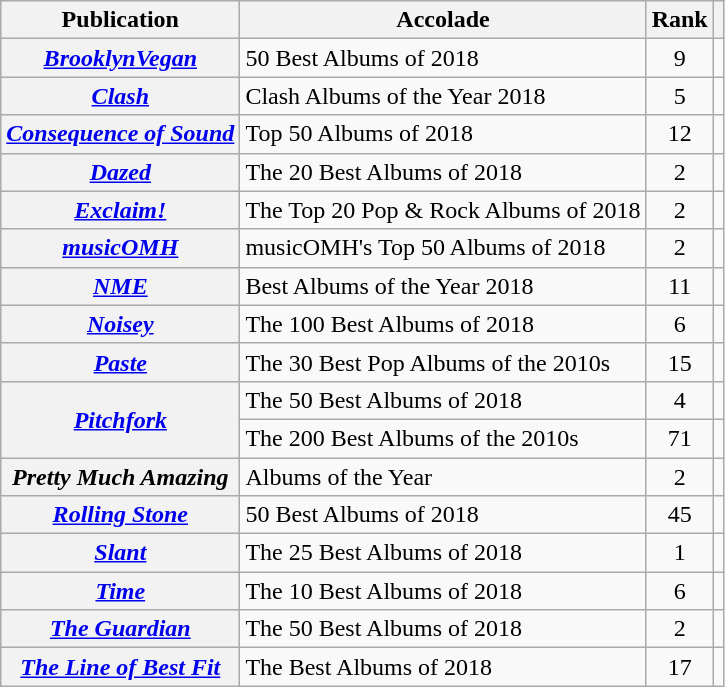<table class="wikitable sortable plainrowheaders">
<tr>
<th>Publication</th>
<th>Accolade</th>
<th>Rank</th>
<th class="unsortable"></th>
</tr>
<tr>
<th scope="row"><em><a href='#'>BrooklynVegan</a></em></th>
<td>50 Best Albums of 2018</td>
<td style="text-align:center;">9</td>
<td style="text-align:center;"></td>
</tr>
<tr>
<th scope="row"><em><a href='#'>Clash</a></em></th>
<td>Clash Albums of the Year 2018</td>
<td style="text-align:center;">5</td>
<td style="text-align:center;"></td>
</tr>
<tr>
<th scope="row"><em><a href='#'>Consequence of Sound</a></em></th>
<td>Top 50 Albums of 2018</td>
<td style="text-align:center;">12</td>
<td style="text-align:center;"></td>
</tr>
<tr>
<th scope="row"><em><a href='#'>Dazed</a></em></th>
<td>The 20 Best Albums of 2018</td>
<td style="text-align:center;">2</td>
<td style="text-align:center;"></td>
</tr>
<tr>
<th scope="row"><em><a href='#'>Exclaim!</a></em></th>
<td>The Top 20 Pop & Rock Albums of 2018</td>
<td style="text-align:center;">2</td>
<td style="text-align:center;"></td>
</tr>
<tr>
<th scope="row"><em><a href='#'>musicOMH</a></em></th>
<td>musicOMH's Top 50 Albums of 2018</td>
<td style="text-align:center;">2</td>
<td style="text-align:center;"></td>
</tr>
<tr>
<th scope="row"><em><a href='#'>NME</a></em></th>
<td>Best Albums of the Year 2018</td>
<td style="text-align:center;">11</td>
<td style="text-align:center;"></td>
</tr>
<tr>
<th scope="row"><em><a href='#'>Noisey</a></em></th>
<td>The 100 Best Albums of 2018</td>
<td style="text-align:center;">6</td>
<td style="text-align:center;"></td>
</tr>
<tr>
<th scope="row"><em><a href='#'>Paste</a></em></th>
<td>The 30 Best Pop Albums of the 2010s</td>
<td style="text-align:center;">15</td>
<td style="text-align:center;"></td>
</tr>
<tr>
<th rowspan="2" scope="row"><em><a href='#'>Pitchfork</a></em></th>
<td>The 50 Best Albums of 2018</td>
<td style="text-align:center;">4</td>
<td style="text-align:center;"></td>
</tr>
<tr>
<td>The 200 Best Albums of the 2010s</td>
<td style="text-align:center;">71</td>
<td style="text-align:center;"></td>
</tr>
<tr>
<th scope="row"><em>Pretty Much Amazing</em></th>
<td>Albums of the Year</td>
<td style="text-align:center;">2</td>
<td style="text-align:center;"></td>
</tr>
<tr>
<th scope="row"><em><a href='#'>Rolling Stone</a></em></th>
<td>50 Best Albums of 2018</td>
<td style="text-align:center;">45</td>
<td style="text-align:center;"></td>
</tr>
<tr>
<th scope="row"><em><a href='#'>Slant</a></em></th>
<td>The 25 Best Albums of 2018</td>
<td style="text-align:center;">1</td>
<td style="text-align:center;"></td>
</tr>
<tr>
<th scope="row"><em><a href='#'>Time</a></em></th>
<td>The 10 Best Albums of 2018</td>
<td style="text-align:center;">6</td>
<td style="text-align:center;"></td>
</tr>
<tr>
<th scope="row"><em><a href='#'>The Guardian</a></em></th>
<td>The 50 Best Albums of 2018</td>
<td style="text-align:center;">2</td>
<td style="text-align:center;"></td>
</tr>
<tr>
<th scope="row"><em><a href='#'>The Line of Best Fit</a></em></th>
<td>The Best Albums of 2018</td>
<td style="text-align:center;">17</td>
<td style="text-align:center;"></td>
</tr>
</table>
